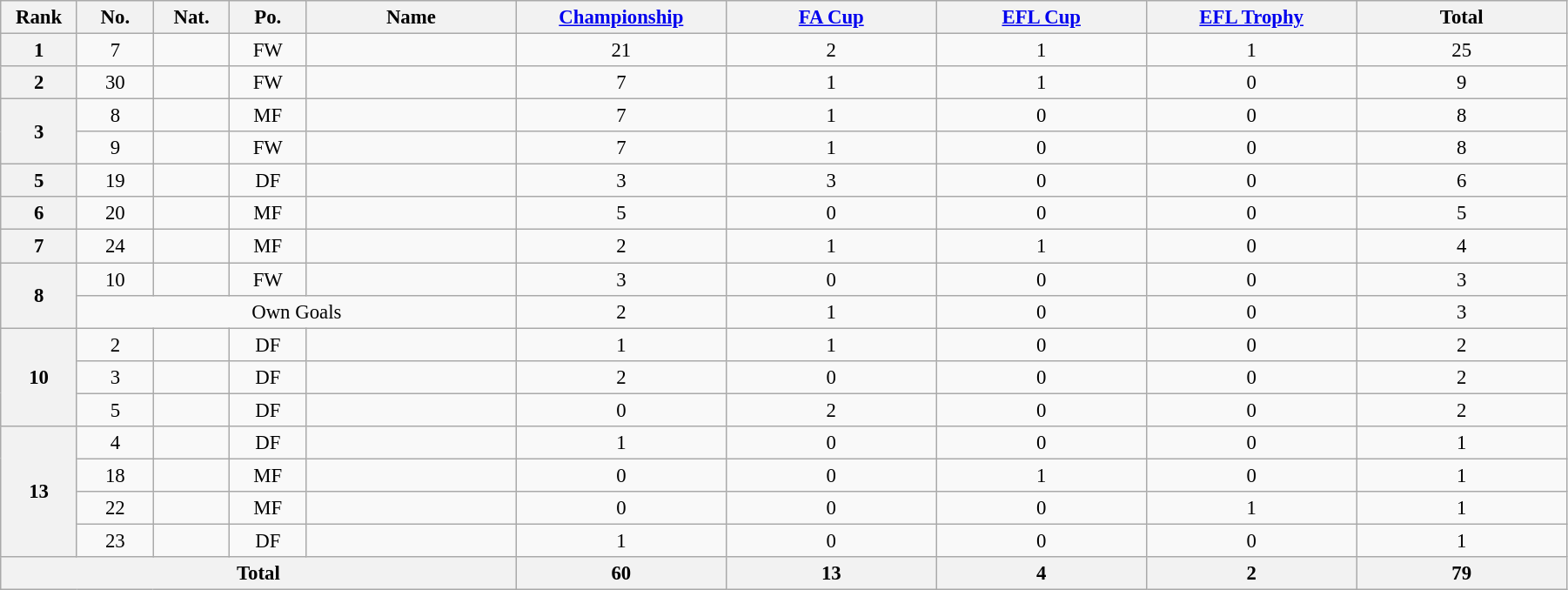<table class="wikitable" style="text-align:center; font-size:95%; width:95%;">
<tr>
<th width=50px>Rank</th>
<th width=50px>No.</th>
<th width=50px>Nat.</th>
<th width=50px>Po.</th>
<th width=150px>Name</th>
<th width=150px><a href='#'>Championship</a></th>
<th width=150px><a href='#'>FA Cup</a></th>
<th width=150px><a href='#'>EFL Cup</a></th>
<th width=150px><a href='#'>EFL Trophy</a></th>
<th width=150px>Total</th>
</tr>
<tr>
<th rowspan=1>1</th>
<td>7</td>
<td></td>
<td>FW</td>
<td></td>
<td>21</td>
<td>2</td>
<td>1</td>
<td>1</td>
<td>25</td>
</tr>
<tr>
<th rowspan=1>2</th>
<td>30</td>
<td></td>
<td>FW</td>
<td></td>
<td>7</td>
<td>1</td>
<td>1</td>
<td>0</td>
<td>9</td>
</tr>
<tr>
<th rowspan=2>3</th>
<td>8</td>
<td></td>
<td>MF</td>
<td></td>
<td>7</td>
<td>1</td>
<td>0</td>
<td>0</td>
<td>8</td>
</tr>
<tr>
<td>9</td>
<td></td>
<td>FW</td>
<td></td>
<td>7</td>
<td>1</td>
<td>0</td>
<td>0</td>
<td>8</td>
</tr>
<tr>
<th rowspan=1>5</th>
<td>19</td>
<td></td>
<td>DF</td>
<td></td>
<td>3</td>
<td>3</td>
<td>0</td>
<td>0</td>
<td>6</td>
</tr>
<tr>
<th rowspan=1>6</th>
<td>20</td>
<td></td>
<td>MF</td>
<td></td>
<td>5</td>
<td>0</td>
<td>0</td>
<td>0</td>
<td>5</td>
</tr>
<tr>
<th rowspan=1>7</th>
<td>24</td>
<td></td>
<td>MF</td>
<td></td>
<td>2</td>
<td>1</td>
<td>1</td>
<td>0</td>
<td>4</td>
</tr>
<tr>
<th rowspan=2>8</th>
<td>10</td>
<td></td>
<td>FW</td>
<td></td>
<td>3</td>
<td>0</td>
<td>0</td>
<td>0</td>
<td>3</td>
</tr>
<tr>
<td colspan=4>Own Goals</td>
<td>2</td>
<td>1</td>
<td>0</td>
<td>0</td>
<td>3</td>
</tr>
<tr>
<th rowspan=3>10</th>
<td>2</td>
<td></td>
<td>DF</td>
<td></td>
<td>1</td>
<td>1</td>
<td>0</td>
<td>0</td>
<td>2</td>
</tr>
<tr>
<td>3</td>
<td></td>
<td>DF</td>
<td></td>
<td>2</td>
<td>0</td>
<td>0</td>
<td>0</td>
<td>2</td>
</tr>
<tr>
<td>5</td>
<td></td>
<td>DF</td>
<td></td>
<td>0</td>
<td>2</td>
<td>0</td>
<td>0</td>
<td>2</td>
</tr>
<tr>
<th rowspan=4>13</th>
<td>4</td>
<td></td>
<td>DF</td>
<td></td>
<td>1</td>
<td>0</td>
<td>0</td>
<td>0</td>
<td>1</td>
</tr>
<tr>
<td>18</td>
<td></td>
<td>MF</td>
<td></td>
<td>0</td>
<td>0</td>
<td>1</td>
<td>0</td>
<td>1</td>
</tr>
<tr>
<td>22</td>
<td></td>
<td>MF</td>
<td></td>
<td>0</td>
<td>0</td>
<td>0</td>
<td>1</td>
<td>1</td>
</tr>
<tr>
<td>23</td>
<td></td>
<td>DF</td>
<td></td>
<td>1</td>
<td>0</td>
<td>0</td>
<td>0</td>
<td>1</td>
</tr>
<tr>
<th colspan=5>Total</th>
<th>60</th>
<th>13</th>
<th>4</th>
<th>2</th>
<th>79</th>
</tr>
</table>
